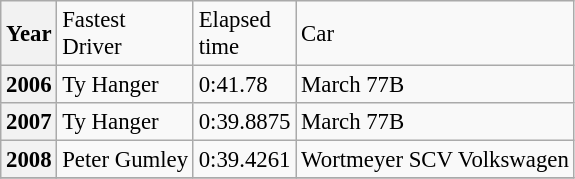<table class="wikitable" style="font-size: 95%;">
<tr>
<th>Year</th>
<td>Fastest<br> Driver</td>
<td>Elapsed<br> time</td>
<td>Car</td>
</tr>
<tr>
<th>2006</th>
<td>Ty Hanger</td>
<td>0:41.78</td>
<td>March 77B</td>
</tr>
<tr>
<th>2007</th>
<td>Ty Hanger</td>
<td>0:39.8875</td>
<td>March 77B</td>
</tr>
<tr>
<th>2008</th>
<td>Peter Gumley</td>
<td>0:39.4261</td>
<td>Wortmeyer SCV Volkswagen</td>
</tr>
<tr>
</tr>
</table>
